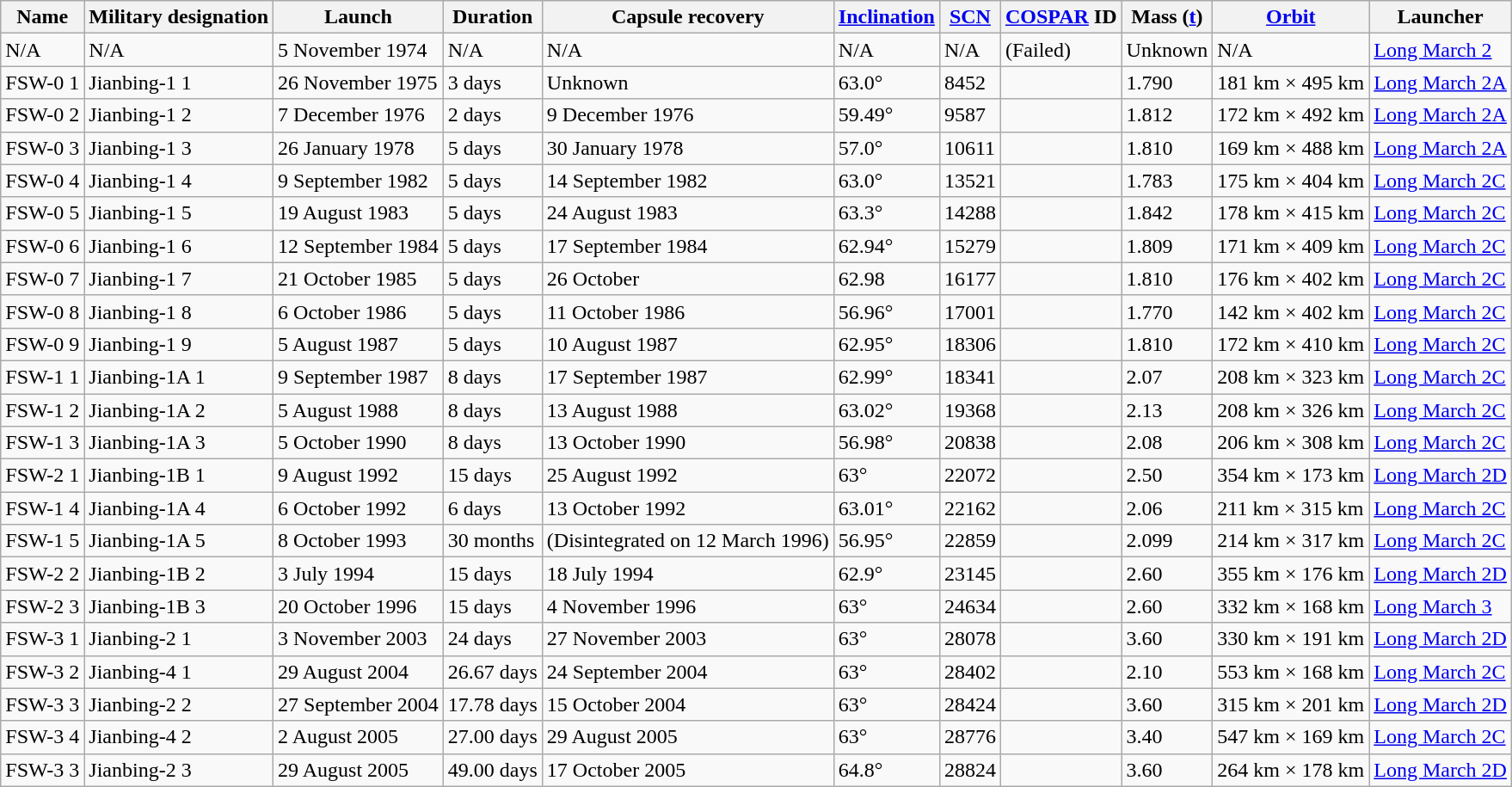<table class="wikitable sortable">
<tr>
<th>Name</th>
<th>Military designation</th>
<th>Launch</th>
<th>Duration</th>
<th>Capsule recovery</th>
<th><a href='#'>Inclination</a></th>
<th><a href='#'>SCN</a></th>
<th><a href='#'>COSPAR</a> ID</th>
<th>Mass (<a href='#'>t</a>)</th>
<th><a href='#'>Orbit</a></th>
<th>Launcher</th>
</tr>
<tr>
<td>N/A</td>
<td>N/A</td>
<td>5 November 1974</td>
<td>N/A</td>
<td>N/A</td>
<td>N/A</td>
<td>N/A</td>
<td>(Failed)</td>
<td>Unknown</td>
<td>N/A</td>
<td><a href='#'>Long March 2</a></td>
</tr>
<tr>
<td>FSW-0 1</td>
<td>Jianbing-1 1</td>
<td>26 November 1975</td>
<td>3 days</td>
<td>Unknown</td>
<td>63.0°</td>
<td>8452</td>
<td></td>
<td>1.790</td>
<td>181 km × 495 km</td>
<td><a href='#'>Long March 2A</a></td>
</tr>
<tr>
<td>FSW-0 2</td>
<td>Jianbing-1 2</td>
<td>7 December 1976</td>
<td>2 days</td>
<td>9 December 1976</td>
<td>59.49°</td>
<td>9587</td>
<td></td>
<td>1.812</td>
<td>172 km × 492 km</td>
<td><a href='#'>Long March 2A</a></td>
</tr>
<tr>
<td>FSW-0 3</td>
<td>Jianbing-1 3</td>
<td>26 January 1978</td>
<td>5 days</td>
<td>30 January 1978</td>
<td>57.0°</td>
<td>10611</td>
<td></td>
<td>1.810</td>
<td>169 km × 488 km</td>
<td><a href='#'>Long March 2A</a></td>
</tr>
<tr>
<td>FSW-0 4</td>
<td>Jianbing-1 4</td>
<td>9 September 1982</td>
<td>5 days</td>
<td>14 September 1982</td>
<td>63.0°</td>
<td>13521</td>
<td></td>
<td>1.783</td>
<td>175 km × 404 km</td>
<td><a href='#'>Long March 2C</a></td>
</tr>
<tr>
<td>FSW-0 5</td>
<td>Jianbing-1 5</td>
<td>19 August 1983</td>
<td>5 days</td>
<td>24 August 1983</td>
<td>63.3°</td>
<td>14288</td>
<td></td>
<td>1.842</td>
<td>178 km × 415 km</td>
<td><a href='#'>Long March 2C</a></td>
</tr>
<tr>
<td>FSW-0 6</td>
<td>Jianbing-1 6</td>
<td>12 September 1984</td>
<td>5 days</td>
<td>17 September 1984</td>
<td>62.94°</td>
<td>15279</td>
<td></td>
<td>1.809</td>
<td>171 km × 409 km</td>
<td><a href='#'>Long March 2C</a></td>
</tr>
<tr>
<td>FSW-0 7</td>
<td>Jianbing-1 7</td>
<td>21 October 1985</td>
<td>5 days</td>
<td>26 October</td>
<td>62.98</td>
<td>16177</td>
<td></td>
<td>1.810</td>
<td>176 km × 402 km</td>
<td><a href='#'>Long March 2C</a></td>
</tr>
<tr>
<td>FSW-0 8</td>
<td>Jianbing-1 8</td>
<td>6 October 1986</td>
<td>5 days</td>
<td>11 October 1986</td>
<td>56.96°</td>
<td>17001</td>
<td></td>
<td>1.770</td>
<td>142 km × 402 km</td>
<td><a href='#'>Long March 2C</a></td>
</tr>
<tr>
<td>FSW-0 9</td>
<td>Jianbing-1 9</td>
<td>5 August 1987</td>
<td>5 days</td>
<td>10 August 1987</td>
<td>62.95°</td>
<td>18306</td>
<td></td>
<td>1.810</td>
<td>172 km × 410 km</td>
<td><a href='#'>Long March 2C</a></td>
</tr>
<tr>
<td>FSW-1 1</td>
<td>Jianbing-1A 1</td>
<td>9 September 1987</td>
<td>8 days</td>
<td>17 September 1987</td>
<td>62.99°</td>
<td>18341</td>
<td></td>
<td>2.07</td>
<td>208 km × 323 km</td>
<td><a href='#'>Long March 2C</a></td>
</tr>
<tr>
<td>FSW-1 2</td>
<td>Jianbing-1A 2</td>
<td>5 August 1988</td>
<td>8 days</td>
<td>13 August 1988</td>
<td>63.02°</td>
<td>19368</td>
<td></td>
<td>2.13</td>
<td>208 km × 326 km</td>
<td><a href='#'>Long March 2C</a></td>
</tr>
<tr>
<td>FSW-1 3</td>
<td>Jianbing-1A 3</td>
<td>5 October 1990</td>
<td>8 days</td>
<td>13 October 1990</td>
<td>56.98°</td>
<td>20838</td>
<td></td>
<td>2.08</td>
<td>206 km × 308 km</td>
<td><a href='#'>Long March 2C</a></td>
</tr>
<tr>
<td>FSW-2 1</td>
<td>Jianbing-1B 1</td>
<td>9 August 1992</td>
<td>15 days</td>
<td>25 August 1992</td>
<td>63°</td>
<td>22072</td>
<td></td>
<td>2.50</td>
<td>354 km × 173 km</td>
<td><a href='#'>Long March 2D</a></td>
</tr>
<tr>
<td>FSW-1 4</td>
<td>Jianbing-1A 4</td>
<td>6 October 1992</td>
<td>6 days</td>
<td>13 October 1992</td>
<td>63.01°</td>
<td>22162</td>
<td></td>
<td>2.06</td>
<td>211 km × 315 km</td>
<td><a href='#'>Long March 2C</a></td>
</tr>
<tr>
<td>FSW-1 5</td>
<td>Jianbing-1A 5</td>
<td>8 October 1993</td>
<td>30 months</td>
<td>(Disintegrated on 12 March 1996)</td>
<td>56.95°</td>
<td>22859</td>
<td></td>
<td>2.099</td>
<td>214 km × 317 km</td>
<td><a href='#'>Long March 2C</a></td>
</tr>
<tr>
<td>FSW-2 2</td>
<td>Jianbing-1B 2</td>
<td>3 July 1994</td>
<td>15 days</td>
<td>18 July 1994</td>
<td>62.9°</td>
<td>23145</td>
<td></td>
<td>2.60</td>
<td>355 km × 176 km</td>
<td><a href='#'>Long March 2D</a></td>
</tr>
<tr>
<td>FSW-2 3</td>
<td>Jianbing-1B 3</td>
<td>20 October 1996</td>
<td>15 days</td>
<td>4 November 1996</td>
<td>63°</td>
<td>24634</td>
<td></td>
<td>2.60</td>
<td>332 km × 168 km</td>
<td><a href='#'>Long March 3</a></td>
</tr>
<tr>
<td>FSW-3 1</td>
<td>Jianbing-2 1</td>
<td>3 November 2003</td>
<td>24 days</td>
<td>27 November 2003</td>
<td>63°</td>
<td>28078</td>
<td></td>
<td>3.60</td>
<td>330 km × 191 km</td>
<td><a href='#'>Long March 2D</a></td>
</tr>
<tr>
<td>FSW-3 2</td>
<td>Jianbing-4 1</td>
<td>29 August 2004</td>
<td>26.67 days</td>
<td>24 September 2004</td>
<td>63°</td>
<td>28402</td>
<td></td>
<td>2.10</td>
<td>553 km × 168 km</td>
<td><a href='#'>Long March 2C</a></td>
</tr>
<tr>
<td>FSW-3 3</td>
<td>Jianbing-2 2</td>
<td>27 September 2004</td>
<td>17.78 days</td>
<td>15 October 2004</td>
<td>63°</td>
<td>28424</td>
<td></td>
<td>3.60</td>
<td>315 km × 201 km</td>
<td><a href='#'>Long March 2D</a></td>
</tr>
<tr>
<td>FSW-3 4</td>
<td>Jianbing-4 2</td>
<td>2 August 2005</td>
<td>27.00 days</td>
<td>29 August 2005</td>
<td>63°</td>
<td>28776</td>
<td></td>
<td>3.40</td>
<td>547 km × 169 km</td>
<td><a href='#'>Long March 2C</a></td>
</tr>
<tr>
<td>FSW-3 3</td>
<td>Jianbing-2 3</td>
<td>29 August 2005</td>
<td>49.00 days</td>
<td>17 October 2005</td>
<td>64.8°</td>
<td>28824</td>
<td></td>
<td>3.60</td>
<td>264 km × 178 km</td>
<td><a href='#'>Long March 2D</a></td>
</tr>
</table>
